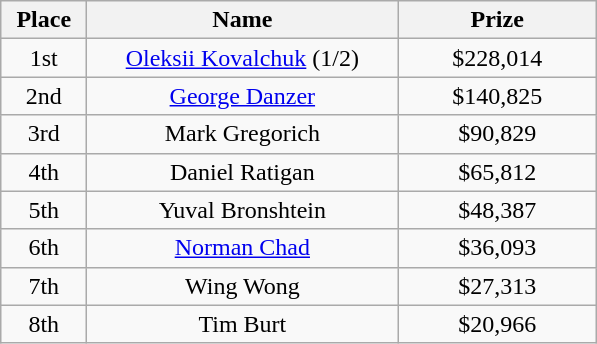<table class="wikitable">
<tr>
<th width="50">Place</th>
<th width="200">Name</th>
<th width="125">Prize</th>
</tr>
<tr>
<td align = "center">1st</td>
<td align = "center"><a href='#'>Oleksii Kovalchuk</a> (1/2)</td>
<td align = "center">$228,014</td>
</tr>
<tr>
<td align = "center">2nd</td>
<td align = "center"><a href='#'>George Danzer</a></td>
<td align = "center">$140,825</td>
</tr>
<tr>
<td align = "center">3rd</td>
<td align = "center">Mark Gregorich</td>
<td align = "center">$90,829</td>
</tr>
<tr>
<td align = "center">4th</td>
<td align = "center">Daniel Ratigan</td>
<td align = "center">$65,812</td>
</tr>
<tr>
<td align = "center">5th</td>
<td align = "center">Yuval Bronshtein</td>
<td align = "center">$48,387</td>
</tr>
<tr>
<td align = "center">6th</td>
<td align = "center"><a href='#'>Norman Chad</a></td>
<td align = "center">$36,093</td>
</tr>
<tr>
<td align = "center">7th</td>
<td align = "center">Wing Wong</td>
<td align = "center">$27,313</td>
</tr>
<tr>
<td align = "center">8th</td>
<td align = "center">Tim Burt</td>
<td align = "center">$20,966</td>
</tr>
</table>
